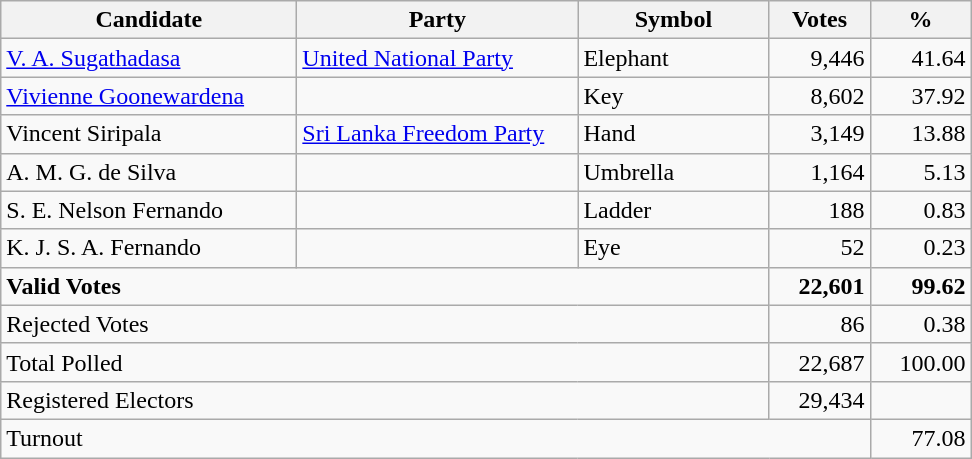<table class="wikitable" border="1" style="text-align:right;">
<tr>
<th align=left width="190">Candidate</th>
<th align=left width="180">Party</th>
<th align=left width="120">Symbol</th>
<th align=left width="60">Votes</th>
<th align=left width="60">%</th>
</tr>
<tr>
<td align=left><a href='#'>V. A. Sugathadasa</a></td>
<td align=left><a href='#'>United National Party</a></td>
<td align=left>Elephant</td>
<td align=right>9,446</td>
<td align=right>41.64</td>
</tr>
<tr>
<td align=left><a href='#'>Vivienne Goonewardena</a></td>
<td></td>
<td align=left>Key</td>
<td align=right>8,602</td>
<td align=right>37.92</td>
</tr>
<tr>
<td align=left>Vincent Siripala</td>
<td align=left><a href='#'>Sri Lanka Freedom Party</a></td>
<td align=left>Hand</td>
<td align=right>3,149</td>
<td align=right>13.88</td>
</tr>
<tr>
<td align=left>A. M. G. de Silva</td>
<td></td>
<td align=left>Umbrella</td>
<td align=right>1,164</td>
<td align=right>5.13</td>
</tr>
<tr>
<td align=left>S. E. Nelson Fernando</td>
<td></td>
<td align=left>Ladder</td>
<td align=right>188</td>
<td align=right>0.83</td>
</tr>
<tr>
<td align=left>K. J. S. A. Fernando</td>
<td></td>
<td align=left>Eye</td>
<td align=right>52</td>
<td align=right>0.23</td>
</tr>
<tr>
<td align=left colspan=3><strong>Valid Votes</strong></td>
<td align=right><strong>22,601</strong></td>
<td align=right><strong>99.62</strong></td>
</tr>
<tr>
<td align=left colspan=3>Rejected Votes</td>
<td align=right>86</td>
<td align=right>0.38</td>
</tr>
<tr>
<td align=left colspan=3>Total Polled</td>
<td align=right>22,687</td>
<td align=right>100.00</td>
</tr>
<tr>
<td align=left colspan=3>Registered Electors</td>
<td align=right>29,434</td>
<td></td>
</tr>
<tr>
<td align=left colspan=4>Turnout</td>
<td align=right>77.08</td>
</tr>
</table>
